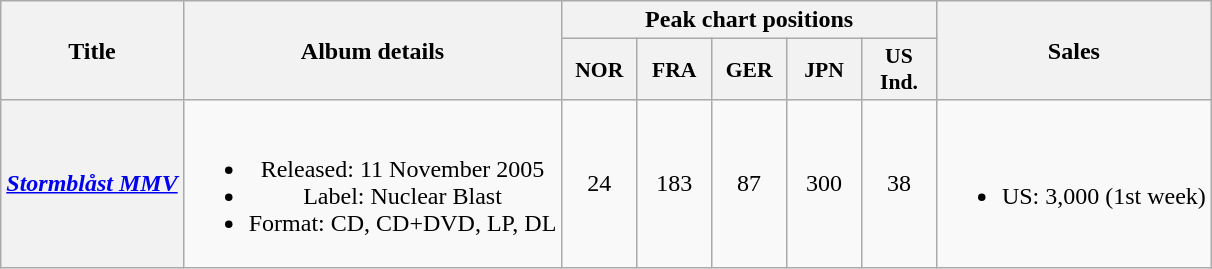<table class="wikitable plainrowheaders" style="text-align:center;">
<tr>
<th scope="col" rowspan="2">Title</th>
<th scope="col" rowspan="2">Album details</th>
<th scope="col" colspan="5">Peak chart positions</th>
<th scope="col" rowspan="2">Sales</th>
</tr>
<tr>
<th scope="col" style="width:3em;font-size:90%;">NOR<br></th>
<th scope="col" style="width:3em;font-size:90%;">FRA<br></th>
<th scope="col" style="width:3em;font-size:90%;">GER<br></th>
<th scope="col" style="width:3em;font-size:90%;">JPN<br></th>
<th scope="col" style="width:3em;font-size:90%;">US<br>Ind.<br></th>
</tr>
<tr>
<th scope="row"><em><a href='#'>Stormblåst MMV</a></em></th>
<td><br><ul><li>Released: 11 November 2005</li><li>Label: Nuclear Blast</li><li>Format: CD, CD+DVD, LP, DL</li></ul></td>
<td align="center">24</td>
<td align="center">183</td>
<td align="center">87</td>
<td align="center">300</td>
<td align="center">38</td>
<td><br><ul><li>US: 3,000 (1st week)</li></ul></td>
</tr>
</table>
